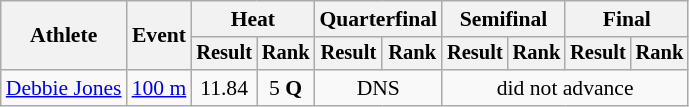<table class="wikitable" style="font-size:90%">
<tr>
<th rowspan="2">Athlete</th>
<th rowspan="2">Event</th>
<th colspan="2">Heat</th>
<th colspan="2">Quarterfinal</th>
<th colspan="2">Semifinal</th>
<th colspan="2">Final</th>
</tr>
<tr style="font-size:95%">
<th>Result</th>
<th>Rank</th>
<th>Result</th>
<th>Rank</th>
<th>Result</th>
<th>Rank</th>
<th>Result</th>
<th>Rank</th>
</tr>
<tr align=center>
<td align=left><a href='#'>Debbie Jones</a></td>
<td align=left><a href='#'>100 m</a></td>
<td>11.84</td>
<td>5 <strong>Q</strong></td>
<td colspan=2>DNS</td>
<td colspan=4>did not advance</td>
</tr>
</table>
